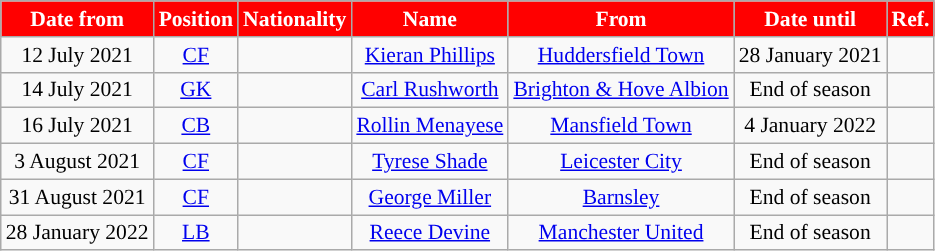<table class="wikitable"  style="text-align:center; font-size:90%; ">
<tr>
<th style="background:red;color:white;">Date from</th>
<th style="background:red;color:white;">Position</th>
<th style="background:red;color:white;">Nationality</th>
<th style="background:red;color:white;">Name</th>
<th style="background:red;color:white;">From</th>
<th style="background:red;color:white;">Date until</th>
<th style="background:red;color:white;">Ref.</th>
</tr>
<tr>
<td>12 July 2021</td>
<td><a href='#'>CF</a></td>
<td></td>
<td><a href='#'>Kieran Phillips</a></td>
<td> <a href='#'>Huddersfield Town</a></td>
<td>28 January 2021</td>
<td></td>
</tr>
<tr>
<td>14 July 2021</td>
<td><a href='#'>GK</a></td>
<td></td>
<td><a href='#'>Carl Rushworth</a></td>
<td> <a href='#'>Brighton & Hove Albion</a></td>
<td>End of season</td>
<td></td>
</tr>
<tr>
<td>16 July 2021</td>
<td><a href='#'>CB</a></td>
<td></td>
<td><a href='#'>Rollin Menayese</a></td>
<td> <a href='#'>Mansfield Town</a></td>
<td>4 January 2022</td>
<td></td>
</tr>
<tr>
<td>3 August 2021</td>
<td><a href='#'>CF</a></td>
<td></td>
<td><a href='#'>Tyrese Shade</a></td>
<td> <a href='#'>Leicester City</a></td>
<td>End of season</td>
<td></td>
</tr>
<tr>
<td>31 August 2021</td>
<td><a href='#'>CF</a></td>
<td></td>
<td><a href='#'>George Miller</a></td>
<td> <a href='#'>Barnsley</a></td>
<td>End of season</td>
<td></td>
</tr>
<tr>
<td>28 January 2022</td>
<td><a href='#'>LB</a></td>
<td></td>
<td><a href='#'>Reece Devine</a></td>
<td> <a href='#'>Manchester United</a></td>
<td>End of season</td>
<td></td>
</tr>
</table>
